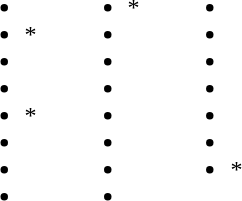<table>
<tr>
<td style="vertical-align:top; width:25%;"><br><ul><li></li><li>*</li><li></li><li></li><li>*</li><li></li><li></li><li></li></ul></td>
<td style="vertical-align:top; width:25%;"><br><ul><li>*</li><li></li><li></li><li></li><li></li><li></li><li></li><li></li></ul></td>
<td style="vertical-align:top; width:25%;"><br><ul><li></li><li></li><li></li><li></li><li></li><li></li><li>*</li></ul></td>
</tr>
</table>
